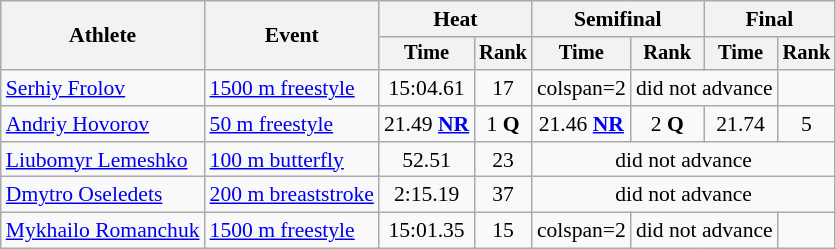<table class=wikitable style="font-size:90%">
<tr>
<th rowspan="2">Athlete</th>
<th rowspan="2">Event</th>
<th colspan="2">Heat</th>
<th colspan="2">Semifinal</th>
<th colspan="2">Final</th>
</tr>
<tr style="font-size:95%">
<th>Time</th>
<th>Rank</th>
<th>Time</th>
<th>Rank</th>
<th>Time</th>
<th>Rank</th>
</tr>
<tr align=center>
<td align=left><a href='#'>Serhiy Frolov</a></td>
<td align=left><a href='#'>1500 m freestyle</a></td>
<td>15:04.61</td>
<td>17</td>
<td>colspan=2 </td>
<td colspan=2>did not advance</td>
</tr>
<tr align=center>
<td align=left><a href='#'>Andriy Hovorov</a></td>
<td align=left><a href='#'>50 m freestyle</a></td>
<td>21.49 <strong><a href='#'>NR</a></strong></td>
<td>1 <strong>Q</strong></td>
<td>21.46 <strong><a href='#'>NR</a></strong></td>
<td>2 <strong>Q</strong></td>
<td>21.74</td>
<td>5</td>
</tr>
<tr align=center>
<td align=left><a href='#'>Liubomyr Lemeshko</a></td>
<td align=left><a href='#'>100 m butterfly</a></td>
<td>52.51</td>
<td>23</td>
<td colspan=4>did not advance</td>
</tr>
<tr align=center>
<td align=left><a href='#'>Dmytro Oseledets</a></td>
<td align=left><a href='#'>200 m breaststroke</a></td>
<td>2:15.19</td>
<td>37</td>
<td colspan=4>did not advance</td>
</tr>
<tr align=center>
<td align=left><a href='#'>Mykhailo Romanchuk</a></td>
<td align=left><a href='#'>1500 m freestyle</a></td>
<td>15:01.35</td>
<td>15</td>
<td>colspan=2 </td>
<td colspan=2>did not advance</td>
</tr>
</table>
